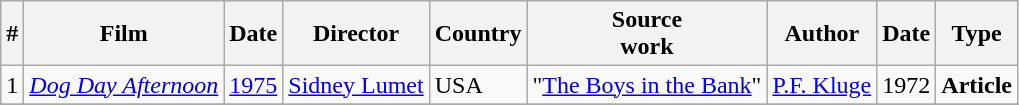<table class="wikitable">
<tr>
<th>#</th>
<th>Film</th>
<th>Date</th>
<th>Director</th>
<th>Country</th>
<th>Source<br>work</th>
<th>Author</th>
<th>Date</th>
<th>Type</th>
</tr>
<tr>
<td>1</td>
<td><em><a href='#'>Dog Day Afternoon</a></em> </td>
<td><a href='#'>1975</a></td>
<td><a href='#'>Sidney Lumet</a></td>
<td>USA</td>
<td>"<a href='#'>The Boys in the Bank</a>"</td>
<td><a href='#'>P.F. Kluge</a></td>
<td>1972</td>
<td><strong>Article</strong></td>
</tr>
<tr>
</tr>
</table>
